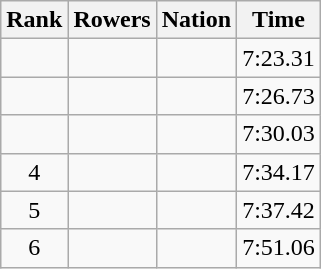<table class="wikitable sortable" style="text-align:center">
<tr>
<th>Rank</th>
<th>Rowers</th>
<th>Nation</th>
<th>Time</th>
</tr>
<tr>
<td></td>
<td align=left data-sort-value="Landvoigt, Bernd"></td>
<td align=left></td>
<td>7:23.31</td>
</tr>
<tr>
<td></td>
<td align=left data-sort-value="Coffey, Calvin"></td>
<td align=left></td>
<td>7:26.73</td>
</tr>
<tr>
<td></td>
<td align=left data-sort-value="Roye, Peter van"></td>
<td align=left></td>
<td>7:30.03</td>
</tr>
<tr>
<td>4</td>
<td align=left data-sort-value="Celent, Zlatko"></td>
<td align=left></td>
<td>7:34.17</td>
</tr>
<tr>
<td>5</td>
<td align=left data-sort-value="Georgiev, Georgi"></td>
<td align=left></td>
<td>7:37.42</td>
</tr>
<tr>
<td>6</td>
<td align=left data-sort-value="Caska, Vojtěch"></td>
<td align=left></td>
<td>7:51.06</td>
</tr>
</table>
